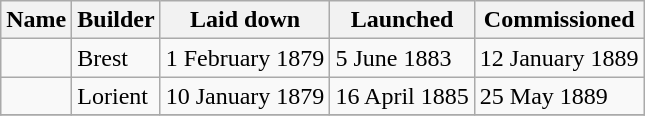<table class="wikitable">
<tr>
<th>Name</th>
<th>Builder</th>
<th>Laid down</th>
<th>Launched</th>
<th>Commissioned</th>
</tr>
<tr>
<td></td>
<td>Brest</td>
<td>1 February 1879</td>
<td>5 June 1883</td>
<td>12 January 1889</td>
</tr>
<tr>
<td></td>
<td>Lorient</td>
<td>10 January 1879</td>
<td>16 April 1885</td>
<td>25 May 1889</td>
</tr>
<tr>
</tr>
</table>
